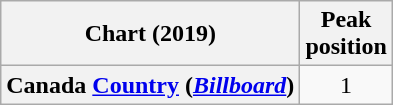<table class="wikitable sortable plainrowheaders" style="text-align:center;">
<tr>
<th>Chart (2019)</th>
<th>Peak <br> position</th>
</tr>
<tr>
<th scope="row">Canada <a href='#'>Country</a> (<a href='#'><em>Billboard</em></a>)</th>
<td>1</td>
</tr>
</table>
